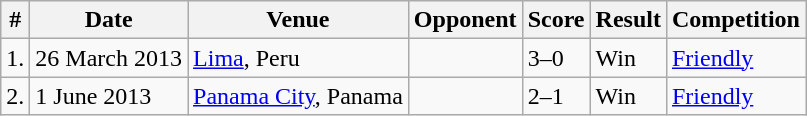<table class="wikitable sortable">
<tr>
<th>#</th>
<th>Date</th>
<th>Venue</th>
<th>Opponent</th>
<th>Score</th>
<th>Result</th>
<th>Competition</th>
</tr>
<tr>
<td>1.</td>
<td>26 March 2013</td>
<td><a href='#'>Lima</a>, Peru</td>
<td></td>
<td>3–0</td>
<td>Win</td>
<td><a href='#'>Friendly</a></td>
</tr>
<tr>
<td>2.</td>
<td>1 June 2013</td>
<td><a href='#'>Panama City</a>, Panama</td>
<td></td>
<td>2–1</td>
<td>Win</td>
<td><a href='#'>Friendly</a></td>
</tr>
</table>
